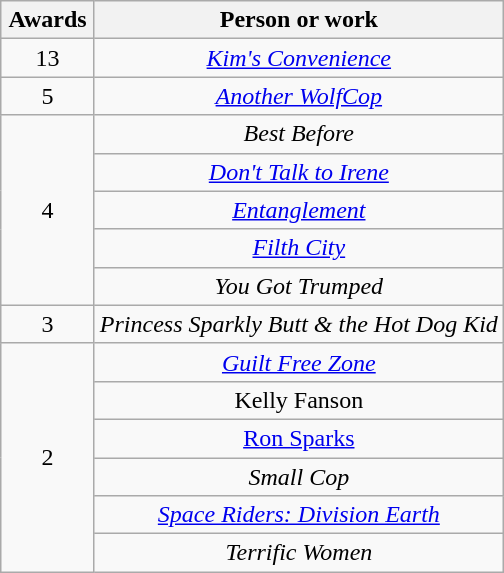<table class="wikitable sortable" style="text-align:center;" background: #f6e39c;>
<tr>
<th scope="col" style="width:55px;">Awards</th>
<th scope="col" style="text-align:center;">Person or work</th>
</tr>
<tr>
<td style="text-align:center">13</td>
<td><em><a href='#'>Kim's Convenience</a></em></td>
</tr>
<tr>
<td style="text-align:center">5</td>
<td><em><a href='#'>Another WolfCop</a></em></td>
</tr>
<tr>
<td rowspan=5 style="text-align:center">4</td>
<td><em>Best Before</em></td>
</tr>
<tr>
<td><em><a href='#'>Don't Talk to Irene</a></em></td>
</tr>
<tr>
<td><em><a href='#'>Entanglement</a></em></td>
</tr>
<tr>
<td><em><a href='#'>Filth City</a></em></td>
</tr>
<tr>
<td><em>You Got Trumped</em></td>
</tr>
<tr>
<td style="text-align:center">3</td>
<td><em>Princess Sparkly Butt & the Hot Dog Kid</em></td>
</tr>
<tr>
<td rowspan=6 style="text-align:center">2</td>
<td><em><a href='#'>Guilt Free Zone</a></em></td>
</tr>
<tr>
<td>Kelly Fanson</td>
</tr>
<tr>
<td><a href='#'>Ron Sparks</a></td>
</tr>
<tr>
<td><em>Small Cop</em></td>
</tr>
<tr>
<td><em><a href='#'>Space Riders: Division Earth</a></em></td>
</tr>
<tr>
<td><em>Terrific Women</em></td>
</tr>
</table>
